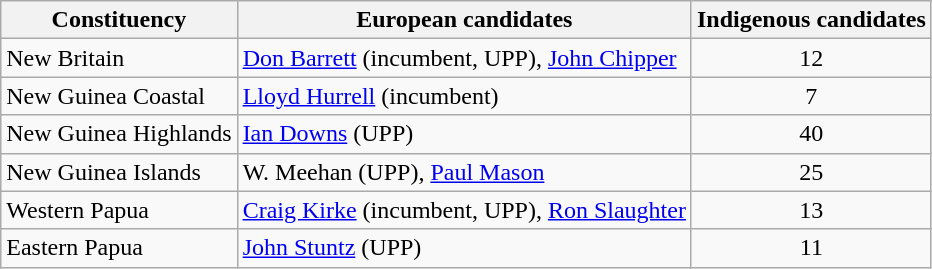<table class=wikitable>
<tr>
<th>Constituency</th>
<th>European candidates</th>
<th>Indigenous candidates</th>
</tr>
<tr>
<td>New Britain</td>
<td><a href='#'>Don Barrett</a> (incumbent, UPP), <a href='#'>John Chipper</a></td>
<td align=center>12</td>
</tr>
<tr>
<td>New Guinea Coastal</td>
<td><a href='#'>Lloyd Hurrell</a> (incumbent)</td>
<td align=center>7</td>
</tr>
<tr>
<td>New Guinea Highlands</td>
<td><a href='#'>Ian Downs</a> (UPP)</td>
<td align=center>40</td>
</tr>
<tr>
<td>New Guinea Islands</td>
<td>W. Meehan (UPP), <a href='#'>Paul Mason</a></td>
<td align=center>25</td>
</tr>
<tr>
<td>Western Papua</td>
<td><a href='#'>Craig Kirke</a> (incumbent, UPP), <a href='#'>Ron Slaughter</a></td>
<td align=center>13</td>
</tr>
<tr>
<td>Eastern Papua</td>
<td><a href='#'>John Stuntz</a> (UPP)</td>
<td align=center>11</td>
</tr>
</table>
